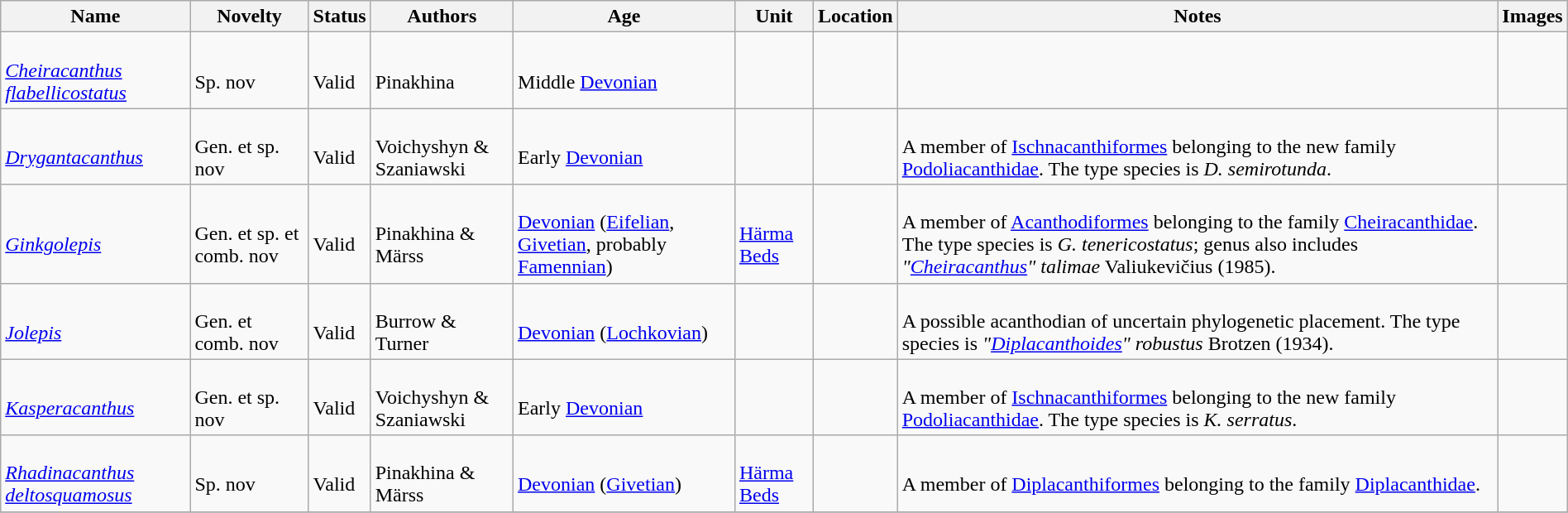<table class="wikitable sortable" align="center" width="100%">
<tr>
<th>Name</th>
<th>Novelty</th>
<th>Status</th>
<th>Authors</th>
<th>Age</th>
<th>Unit</th>
<th>Location</th>
<th>Notes</th>
<th>Images</th>
</tr>
<tr>
<td><br><em><a href='#'>Cheiracanthus flabellicostatus</a></em></td>
<td><br>Sp. nov</td>
<td><br>Valid</td>
<td><br>Pinakhina</td>
<td><br>Middle <a href='#'>Devonian</a></td>
<td></td>
<td><br><br>
</td>
<td></td>
<td></td>
</tr>
<tr>
<td><br><em><a href='#'>Drygantacanthus</a></em></td>
<td><br>Gen. et sp. nov</td>
<td><br>Valid</td>
<td><br>Voichyshyn & Szaniawski</td>
<td><br>Early <a href='#'>Devonian</a></td>
<td></td>
<td><br></td>
<td><br>A member of <a href='#'>Ischnacanthiformes</a> belonging to the new family <a href='#'>Podoliacanthidae</a>. The type species is <em>D. semirotunda</em>.</td>
<td></td>
</tr>
<tr>
<td><br><em><a href='#'>Ginkgolepis</a></em></td>
<td><br>Gen. et sp. et comb. nov</td>
<td><br>Valid</td>
<td><br>Pinakhina & Märss</td>
<td><br><a href='#'>Devonian</a> (<a href='#'>Eifelian</a>, <a href='#'>Givetian</a>, probably <a href='#'>Famennian</a>)</td>
<td><br><a href='#'>Härma Beds</a></td>
<td><br><br>
</td>
<td><br>A member of <a href='#'>Acanthodiformes</a> belonging to the family <a href='#'>Cheiracanthidae</a>. The type species is <em>G. tenericostatus</em>; genus also includes <em>"<a href='#'>Cheiracanthus</a>" talimae</em> Valiukevičius (1985).</td>
<td></td>
</tr>
<tr>
<td><br><em><a href='#'>Jolepis</a></em></td>
<td><br>Gen. et comb. nov</td>
<td><br>Valid</td>
<td><br>Burrow & Turner</td>
<td><br><a href='#'>Devonian</a> (<a href='#'>Lochkovian</a>)</td>
<td></td>
<td><br><br>
</td>
<td><br>A possible acanthodian of uncertain phylogenetic placement. The type species is <em>"<a href='#'>Diplacanthoides</a>" robustus</em> Brotzen (1934).</td>
<td></td>
</tr>
<tr>
<td><br><em><a href='#'>Kasperacanthus</a></em></td>
<td><br>Gen. et sp. nov</td>
<td><br>Valid</td>
<td><br>Voichyshyn & Szaniawski</td>
<td><br>Early <a href='#'>Devonian</a></td>
<td></td>
<td><br></td>
<td><br>A member of <a href='#'>Ischnacanthiformes</a> belonging to the new family <a href='#'>Podoliacanthidae</a>. The type species is <em>K. serratus</em>.</td>
<td></td>
</tr>
<tr>
<td><br><em><a href='#'>Rhadinacanthus deltosquamosus</a></em></td>
<td><br>Sp. nov</td>
<td><br>Valid</td>
<td><br>Pinakhina & Märss</td>
<td><br><a href='#'>Devonian</a> (<a href='#'>Givetian</a>)</td>
<td><br><a href='#'>Härma Beds</a></td>
<td><br><br>
</td>
<td><br>A member of <a href='#'>Diplacanthiformes</a> belonging to the family <a href='#'>Diplacanthidae</a>.</td>
<td></td>
</tr>
<tr>
</tr>
</table>
